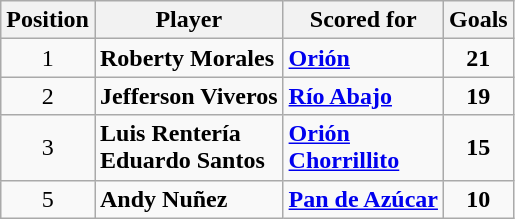<table class="wikitable" style="text-align: center;">
<tr>
<th>Position</th>
<th>Player</th>
<th>Scored for</th>
<th>Goals</th>
</tr>
<tr>
<td>1</td>
<td align="left"> <strong>Roberty Morales</strong></td>
<td align="left"><strong><a href='#'>Orión</a></strong></td>
<td><strong>21</strong></td>
</tr>
<tr>
<td>2</td>
<td align="left"> <strong>Jefferson Viveros</strong></td>
<td align="left"><strong><a href='#'>Río Abajo</a></strong></td>
<td><strong>19</strong></td>
</tr>
<tr>
<td>3</td>
<td align="left"> <strong>Luis Rentería</strong><br> <strong>Eduardo Santos</strong></td>
<td align="left"><strong><a href='#'>Orión</a></strong><br><strong><a href='#'>Chorrillito</a></strong></td>
<td><strong>15</strong></td>
</tr>
<tr>
<td>5</td>
<td align="left"> <strong>Andy Nuñez</strong></td>
<td align="left"><strong><a href='#'>Pan de Azúcar</a></strong></td>
<td><strong>10</strong></td>
</tr>
</table>
